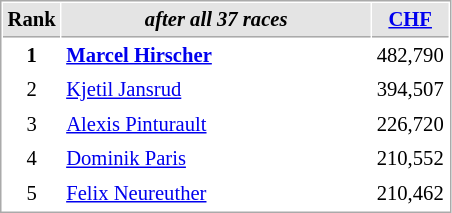<table cellspacing="1" cellpadding="3" style="border:1px solid #aaa; font-size:86%;">
<tr style="background:#e4e4e4;">
<th style="border-bottom:1px solid #aaa; width:10px;">Rank</th>
<th style="border-bottom:1px solid #aaa; width:200px;"><em>after all 37 races</em></th>
<th style="border-bottom:1px solid #aaa; width:20px;"><a href='#'>CHF</a></th>
</tr>
<tr>
<td style="text-align:center;"><strong>1</strong></td>
<td> <strong><a href='#'>Marcel Hirscher</a> </strong></td>
<td align="right">482,790</td>
</tr>
<tr>
<td style="text-align:center;">2</td>
<td> <a href='#'>Kjetil Jansrud</a></td>
<td align="right">394,507</td>
</tr>
<tr>
<td style="text-align:center;">3</td>
<td> <a href='#'>Alexis Pinturault</a></td>
<td align="right">226,720</td>
</tr>
<tr>
<td style="text-align:center;">4</td>
<td> <a href='#'>Dominik Paris</a></td>
<td align="right">210,552</td>
</tr>
<tr>
<td style="text-align:center;">5</td>
<td> <a href='#'>Felix Neureuther</a></td>
<td align="right">210,462</td>
</tr>
</table>
